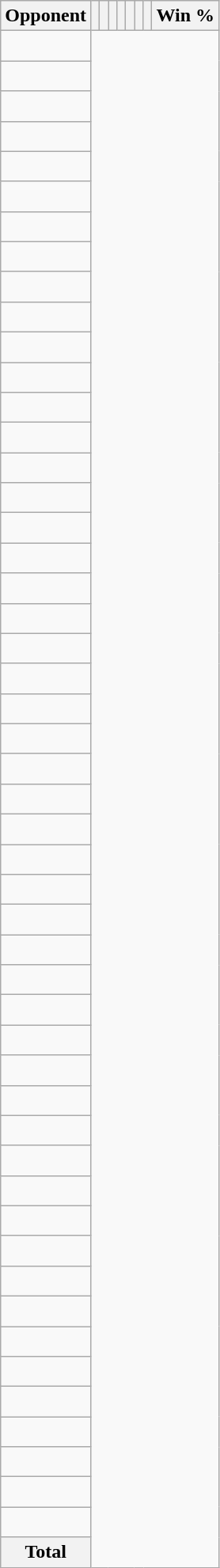<table class="wikitable sortable collapsible collapsed" style="text-align: center;">
<tr>
<th>Opponent</th>
<th></th>
<th></th>
<th></th>
<th></th>
<th></th>
<th></th>
<th></th>
<th>Win %</th>
</tr>
<tr>
<td align="left"><br></td>
</tr>
<tr>
<td align="left"><br></td>
</tr>
<tr>
<td align="left"><br></td>
</tr>
<tr>
<td align="left"><br></td>
</tr>
<tr>
<td align="left"><br></td>
</tr>
<tr>
<td align="left"><br></td>
</tr>
<tr>
<td align="left"><br></td>
</tr>
<tr>
<td align="left"><br></td>
</tr>
<tr>
<td align="left"><br></td>
</tr>
<tr>
<td align="left"><br></td>
</tr>
<tr>
<td align="left"><br></td>
</tr>
<tr>
<td align="left"><br></td>
</tr>
<tr>
<td align="left"><br></td>
</tr>
<tr>
<td align="left"><br></td>
</tr>
<tr>
<td align="left"><br></td>
</tr>
<tr>
<td align="left"><br></td>
</tr>
<tr>
<td align="left"><br></td>
</tr>
<tr>
<td align="left"><br></td>
</tr>
<tr>
<td align="left"><br></td>
</tr>
<tr>
<td align="left"><br></td>
</tr>
<tr>
<td align="left"><br></td>
</tr>
<tr>
<td align="left"><br></td>
</tr>
<tr>
<td align="left"><br></td>
</tr>
<tr>
<td align="left"><br></td>
</tr>
<tr>
<td align="left"><br></td>
</tr>
<tr>
<td align="left"><br></td>
</tr>
<tr>
<td align="left"><br></td>
</tr>
<tr>
<td align="left"><br></td>
</tr>
<tr>
<td align="left"><br></td>
</tr>
<tr>
<td align="left"><br></td>
</tr>
<tr>
<td align="left"><br></td>
</tr>
<tr>
<td align="left"><br></td>
</tr>
<tr>
<td align="left"><br></td>
</tr>
<tr>
<td align="left"><br></td>
</tr>
<tr>
<td align="left"><br></td>
</tr>
<tr>
<td align="left"><br></td>
</tr>
<tr>
<td align="left"><br></td>
</tr>
<tr>
<td align="left"><br></td>
</tr>
<tr>
<td align="left"><br></td>
</tr>
<tr>
<td align="left"><br></td>
</tr>
<tr>
<td align="left"><br></td>
</tr>
<tr>
<td align="left"><br></td>
</tr>
<tr>
<td align="left"><br></td>
</tr>
<tr>
<td align="left"><br></td>
</tr>
<tr>
<td align="left"><br></td>
</tr>
<tr>
<td align="left"><br></td>
</tr>
<tr>
<td align="left"><br></td>
</tr>
<tr>
<td align="left"><br></td>
</tr>
<tr>
<td align="left"><br></td>
</tr>
<tr>
<td align="left"><br></td>
</tr>
<tr class="sortbottom">
<th>Total<br></th>
</tr>
</table>
